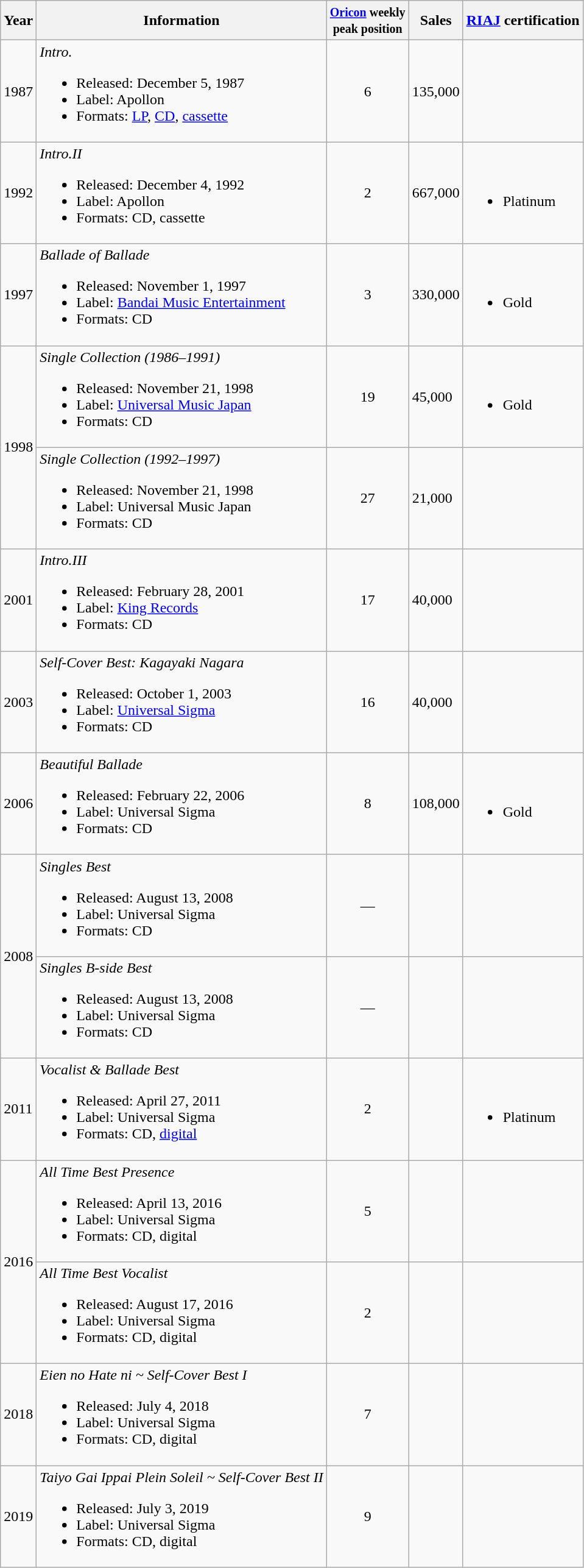<table class="wikitable">
<tr>
<th>Year</th>
<th>Information</th>
<th><small><a href='#'>Oricon</a> weekly<br>peak position</small></th>
<th>Sales<br></th>
<th><a href='#'>RIAJ</a> certification</th>
</tr>
<tr>
<td>1987</td>
<td><em>Intro.</em><br><ul><li>Released: December 5, 1987</li><li>Label: Apollon</li><li>Formats: <a href='#'>LP</a>, <a href='#'>CD</a>, <a href='#'>cassette</a></li></ul></td>
<td style="text-align:center;">6</td>
<td align="left">135,000</td>
<td align="left"></td>
</tr>
<tr>
<td>1992</td>
<td><em>Intro.II</em><br><ul><li>Released: December 4, 1992</li><li>Label: Apollon</li><li>Formats: CD, cassette</li></ul></td>
<td style="text-align:center;">2</td>
<td align="left">667,000</td>
<td align="left"><br><ul><li>Platinum</li></ul></td>
</tr>
<tr>
<td>1997</td>
<td><em>Ballade of Ballade</em><br><ul><li>Released: November 1, 1997</li><li>Label: <a href='#'>Bandai Music Entertainment</a></li><li>Formats: CD</li></ul></td>
<td style="text-align:center;">3</td>
<td align="left">330,000</td>
<td align="left"><br><ul><li>Gold</li></ul></td>
</tr>
<tr>
<td rowspan="2">1998</td>
<td><em>Single Collection (1986–1991)</em><br><ul><li>Released: November 21, 1998</li><li>Label: <a href='#'>Universal Music Japan</a></li><li>Formats: CD</li></ul></td>
<td style="text-align:center;">19</td>
<td align="left">45,000</td>
<td align="left"><br><ul><li>Gold</li></ul></td>
</tr>
<tr>
<td><em>Single Collection (1992–1997)</em><br><ul><li>Released: November 21, 1998</li><li>Label: Universal Music Japan</li><li>Formats: CD</li></ul></td>
<td style="text-align:center;">27</td>
<td align="left">21,000</td>
<td align="left"></td>
</tr>
<tr>
<td>2001</td>
<td><em>Intro.III</em><br><ul><li>Released: February 28, 2001</li><li>Label: <a href='#'>King Records</a></li><li>Formats: CD</li></ul></td>
<td style="text-align:center;">17</td>
<td align="left">40,000</td>
<td align="left"></td>
</tr>
<tr>
<td>2003</td>
<td><em>Self-Cover Best: Kagayaki Nagara</em><br><ul><li>Released: October 1, 2003</li><li>Label: <a href='#'>Universal Sigma</a></li><li>Formats: CD</li></ul></td>
<td style="text-align:center;">16</td>
<td align="left">40,000</td>
<td align="left"></td>
</tr>
<tr>
<td>2006</td>
<td><em>Beautiful Ballade</em><br><ul><li>Released: February 22, 2006</li><li>Label: Universal Sigma</li><li>Formats: CD</li></ul></td>
<td style="text-align:center;">8</td>
<td align="left">108,000</td>
<td align="left"><br><ul><li>Gold</li></ul></td>
</tr>
<tr>
<td rowspan="2">2008</td>
<td><em>Singles Best</em><br><ul><li>Released: August 13, 2008</li><li>Label: Universal Sigma</li><li>Formats: CD</li></ul></td>
<td style="text-align:center;">—</td>
<td align="left"></td>
<td align="left"></td>
</tr>
<tr>
<td><em>Singles B-side Best</em><br><ul><li>Released: August 13, 2008</li><li>Label: Universal Sigma</li><li>Formats: CD</li></ul></td>
<td style="text-align:center;">—</td>
<td align="left"></td>
<td align="left"></td>
</tr>
<tr>
<td>2011</td>
<td><em>Vocalist & Ballade Best</em><br><ul><li>Released: April 27, 2011</li><li>Label: Universal Sigma</li><li>Formats: CD, <a href='#'>digital</a></li></ul></td>
<td style="text-align:center;">2</td>
<td align="left"></td>
<td align="left"><br><ul><li>Platinum</li></ul></td>
</tr>
<tr>
<td rowspan="2">2016</td>
<td><em>All Time Best Presence</em><br><ul><li>Released: April 13, 2016</li><li>Label: Universal Sigma</li><li>Formats: CD, digital</li></ul></td>
<td style="text-align:center;">5</td>
<td align="left"></td>
<td align="left"></td>
</tr>
<tr>
<td><em>All Time Best Vocalist</em><br><ul><li>Released: August 17, 2016</li><li>Label: Universal Sigma</li><li>Formats: CD, digital</li></ul></td>
<td style="text-align:center;">2</td>
<td align="left"></td>
<td align="left"></td>
</tr>
<tr>
<td>2018</td>
<td><em>Eien no Hate ni ~ Self-Cover Best I</em><br><ul><li>Released: July 4, 2018</li><li>Label: Universal Sigma</li><li>Formats: CD, digital</li></ul></td>
<td style="text-align:center;">7</td>
<td align="left"></td>
<td align="left"></td>
</tr>
<tr>
<td>2019</td>
<td><em>Taiyo Gai Ippai Plein Soleil ~ Self-Cover Best II</em><br><ul><li>Released: July 3, 2019</li><li>Label: Universal Sigma</li><li>Formats: CD, digital</li></ul></td>
<td style="text-align:center;">9</td>
<td align="left"></td>
<td align="left"></td>
</tr>
</table>
